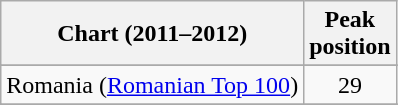<table class="wikitable sortable">
<tr>
<th>Chart (2011–2012)</th>
<th>Peak<br>position</th>
</tr>
<tr>
</tr>
<tr>
</tr>
<tr>
</tr>
<tr>
</tr>
<tr>
</tr>
<tr>
</tr>
<tr>
<td>Romania (<a href='#'>Romanian Top 100</a>)</td>
<td style="text-align:center;">29</td>
</tr>
<tr>
</tr>
<tr>
</tr>
</table>
